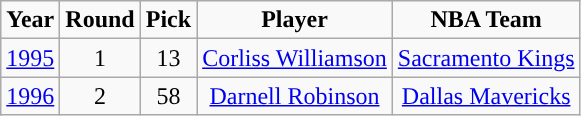<table class="wikitable sortable">
<tr align="center">
<td><strong>Year</strong></td>
<td><strong>Round</strong></td>
<td><strong>Pick</strong></td>
<td><strong>Player</strong></td>
<td><strong>NBA Team</strong></td>
</tr>
<tr align="center" bgcolor="">
<td><a href='#'>1995</a></td>
<td>1</td>
<td>13</td>
<td><a href='#'>Corliss Williamson</a></td>
<td><a href='#'>Sacramento Kings</a></td>
</tr>
<tr align="center" bgcolor="">
<td><a href='#'>1996</a></td>
<td>2</td>
<td>58</td>
<td><a href='#'>Darnell Robinson</a></td>
<td><a href='#'>Dallas Mavericks</a></td>
</tr>
</table>
